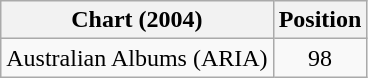<table class="wikitable">
<tr>
<th>Chart (2004)</th>
<th>Position</th>
</tr>
<tr>
<td>Australian Albums (ARIA)</td>
<td style="text-align:center;">98</td>
</tr>
</table>
